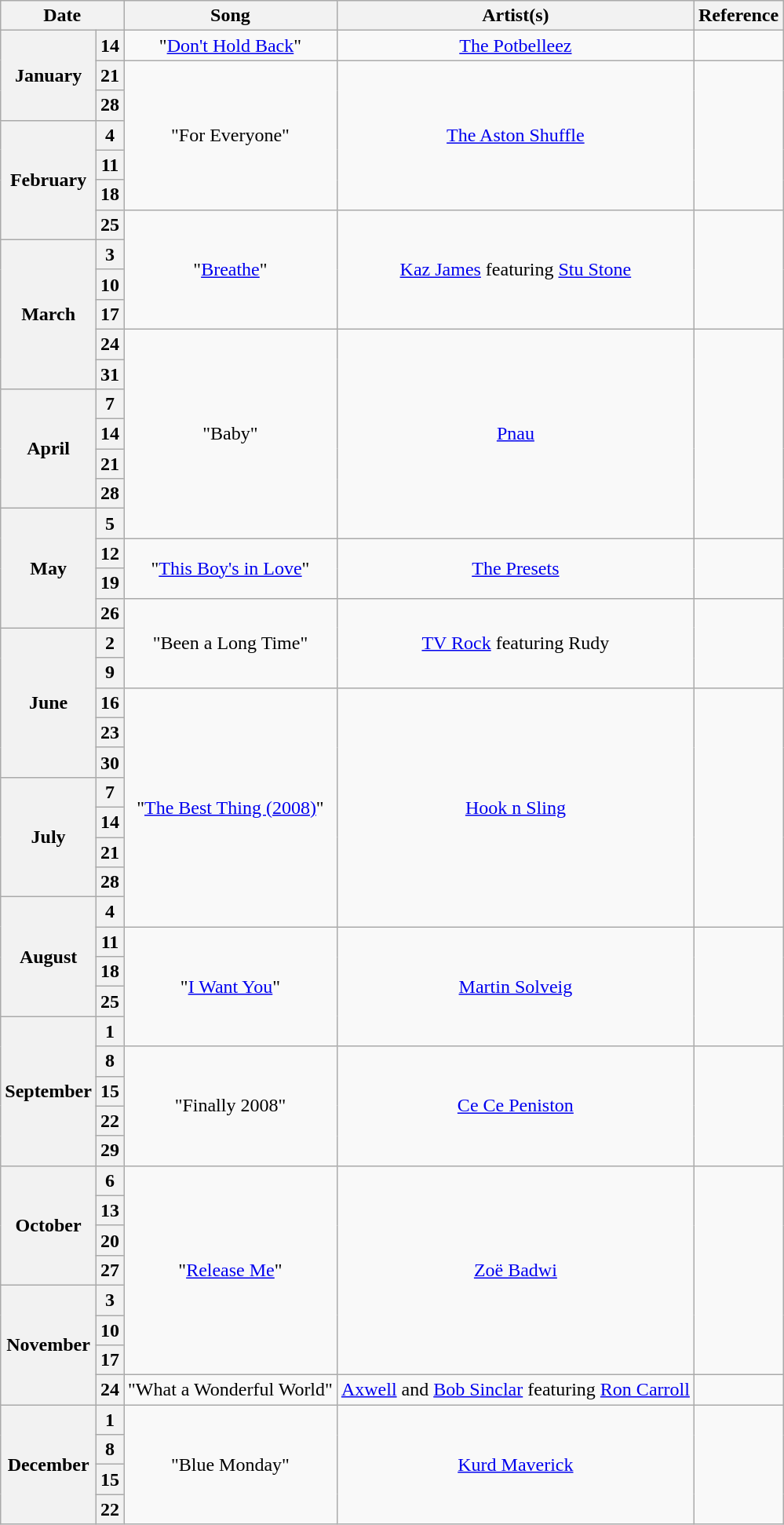<table class="wikitable">
<tr>
<th colspan="2">Date</th>
<th>Song</th>
<th>Artist(s)</th>
<th>Reference</th>
</tr>
<tr>
<th rowspan="3">January</th>
<th>14</th>
<td rowspan="1" align="center">"<a href='#'>Don't Hold Back</a>"</td>
<td rowspan="1" align="center"><a href='#'>The Potbelleez</a></td>
<td rowspan="1" align="center"></td>
</tr>
<tr>
<th>21</th>
<td rowspan="5" align="center">"For Everyone"</td>
<td rowspan="5" align="center"><a href='#'>The Aston Shuffle</a></td>
<td rowspan="5" align="center"></td>
</tr>
<tr>
<th>28</th>
</tr>
<tr>
<th rowspan="4">February</th>
<th>4</th>
</tr>
<tr>
<th>11</th>
</tr>
<tr>
<th>18</th>
</tr>
<tr>
<th>25</th>
<td rowspan="4" align="center">"<a href='#'>Breathe</a>"</td>
<td rowspan="4" align="center"><a href='#'>Kaz James</a> featuring <a href='#'>Stu Stone</a></td>
<td rowspan="4" align="center"></td>
</tr>
<tr>
<th rowspan="5">March</th>
<th>3</th>
</tr>
<tr>
<th>10</th>
</tr>
<tr>
<th>17</th>
</tr>
<tr>
<th>24</th>
<td rowspan="7" align="center">"Baby"</td>
<td rowspan="7" align="center"><a href='#'>Pnau</a></td>
<td rowspan="7" align="center"></td>
</tr>
<tr>
<th>31</th>
</tr>
<tr>
<th rowspan="4">April</th>
<th>7</th>
</tr>
<tr>
<th>14</th>
</tr>
<tr>
<th>21</th>
</tr>
<tr>
<th>28</th>
</tr>
<tr>
<th rowspan="4">May</th>
<th>5</th>
</tr>
<tr>
<th>12</th>
<td rowspan="2" align="center">"<a href='#'>This Boy's in Love</a>"</td>
<td rowspan="2" align="center"><a href='#'>The Presets</a></td>
<td rowspan="2" align="center"></td>
</tr>
<tr>
<th>19</th>
</tr>
<tr>
<th>26</th>
<td rowspan="3" align="center">"Been a Long Time"</td>
<td rowspan="3" align="center"><a href='#'>TV Rock</a> featuring Rudy</td>
<td rowspan="3" align="center"></td>
</tr>
<tr>
<th rowspan="5">June</th>
<th>2</th>
</tr>
<tr>
<th>9</th>
</tr>
<tr>
<th>16</th>
<td rowspan="8" align="center">"<a href='#'>The Best Thing (2008)</a>"</td>
<td rowspan="8" align="center"><a href='#'>Hook n Sling</a></td>
<td rowspan="8" align="center"></td>
</tr>
<tr>
<th>23</th>
</tr>
<tr>
<th>30</th>
</tr>
<tr>
<th rowspan="4">July</th>
<th>7</th>
</tr>
<tr>
<th>14</th>
</tr>
<tr>
<th>21</th>
</tr>
<tr>
<th>28</th>
</tr>
<tr>
<th rowspan="4">August</th>
<th>4</th>
</tr>
<tr>
<th>11</th>
<td rowspan="4" align="center">"<a href='#'>I Want You</a>"</td>
<td rowspan="4" align="center"><a href='#'>Martin Solveig</a></td>
<td rowspan="4" align="center"></td>
</tr>
<tr>
<th>18</th>
</tr>
<tr>
<th>25</th>
</tr>
<tr>
<th rowspan="5">September</th>
<th>1</th>
</tr>
<tr>
<th>8</th>
<td rowspan="4" align="center">"Finally 2008"</td>
<td rowspan="4" align="center"><a href='#'>Ce Ce Peniston</a></td>
<td rowspan="4" align="center"></td>
</tr>
<tr>
<th>15</th>
</tr>
<tr>
<th>22</th>
</tr>
<tr>
<th>29</th>
</tr>
<tr>
<th rowspan="4">October</th>
<th>6</th>
<td rowspan="7" align="center">"<a href='#'>Release Me</a>"</td>
<td rowspan="7" align="center"><a href='#'>Zoë Badwi</a></td>
<td rowspan="7" align="center"></td>
</tr>
<tr>
<th>13</th>
</tr>
<tr>
<th>20</th>
</tr>
<tr>
<th>27</th>
</tr>
<tr>
<th rowspan="4">November</th>
<th>3</th>
</tr>
<tr>
<th>10</th>
</tr>
<tr>
<th>17</th>
</tr>
<tr>
<th>24</th>
<td rowspan="1" align="center">"What a Wonderful World"</td>
<td rowspan="1" align="center"><a href='#'>Axwell</a> and <a href='#'>Bob Sinclar</a> featuring <a href='#'>Ron Carroll</a></td>
<td rowspan="1" align="center"></td>
</tr>
<tr>
<th rowspan="4">December</th>
<th>1</th>
<td rowspan="4" align="center">"Blue Monday"</td>
<td rowspan="4" align="center"><a href='#'>Kurd Maverick</a></td>
<td rowspan="4" align="center"></td>
</tr>
<tr>
<th>8</th>
</tr>
<tr>
<th>15</th>
</tr>
<tr>
<th>22</th>
</tr>
</table>
